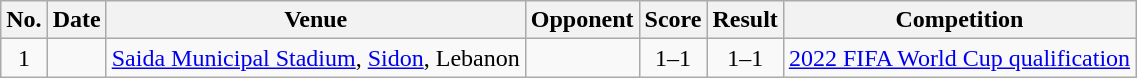<table class="wikitable sortable">
<tr>
<th scope="col">No.</th>
<th scope="col">Date</th>
<th scope="col">Venue</th>
<th scope="col">Opponent</th>
<th scope="col">Score</th>
<th scope="col">Result</th>
<th scope="col">Competition</th>
</tr>
<tr>
<td align="center">1</td>
<td></td>
<td><a href='#'>Saida Municipal Stadium</a>, <a href='#'>Sidon</a>, Lebanon</td>
<td></td>
<td align="center">1–1</td>
<td align="center">1–1</td>
<td><a href='#'>2022 FIFA World Cup qualification</a></td>
</tr>
</table>
